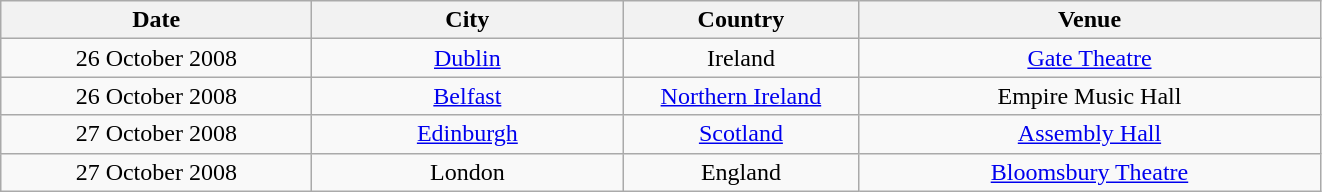<table class="wikitable" style="text-align:center;">
<tr>
<th style="width:200px;">Date</th>
<th style="width:200px;">City</th>
<th style="width:150px;">Country</th>
<th style="width:300px;">Venue</th>
</tr>
<tr>
<td>26 October 2008</td>
<td><a href='#'>Dublin</a></td>
<td>Ireland</td>
<td><a href='#'>Gate Theatre</a></td>
</tr>
<tr>
<td>26 October 2008</td>
<td><a href='#'>Belfast</a></td>
<td><a href='#'>Northern Ireland</a></td>
<td>Empire Music Hall</td>
</tr>
<tr>
<td>27 October 2008</td>
<td><a href='#'>Edinburgh</a></td>
<td><a href='#'>Scotland</a></td>
<td><a href='#'>Assembly Hall</a></td>
</tr>
<tr>
<td>27 October 2008</td>
<td>London</td>
<td>England</td>
<td><a href='#'>Bloomsbury Theatre</a></td>
</tr>
</table>
